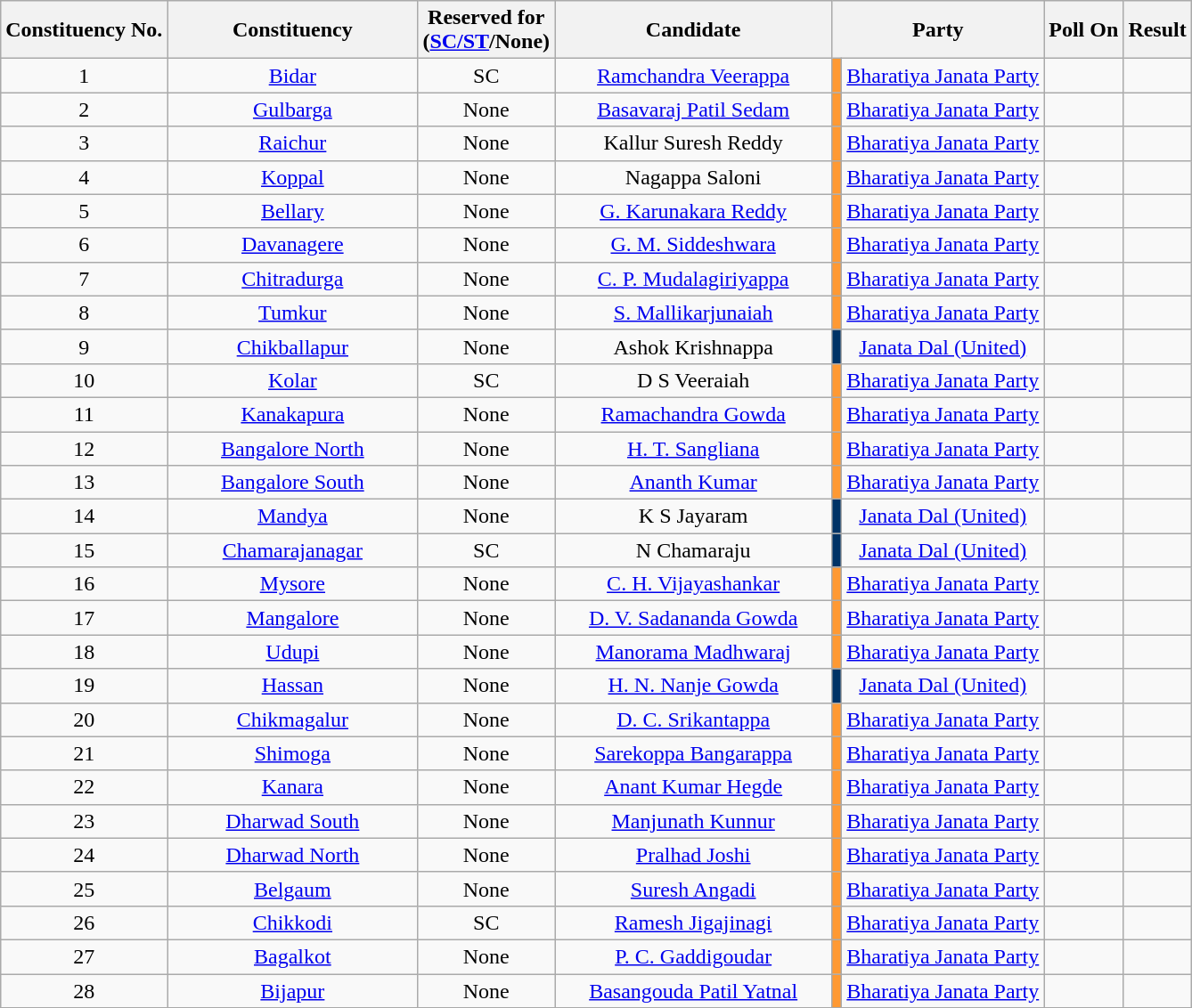<table class="wikitable sortable" style="text-align:center">
<tr>
<th>Constituency No.</th>
<th style="width:180px;">Constituency</th>
<th>Reserved for<br>(<a href='#'>SC/ST</a>/None)</th>
<th style="width:200px;">Candidate</th>
<th colspan="2">Party</th>
<th>Poll On</th>
<th>Result</th>
</tr>
<tr>
<td>1</td>
<td><a href='#'>Bidar</a></td>
<td>SC</td>
<td><a href='#'>Ramchandra Veerappa</a></td>
<td bgcolor=#FF9933></td>
<td><a href='#'>Bharatiya Janata Party</a></td>
<td></td>
<td></td>
</tr>
<tr>
<td>2</td>
<td><a href='#'>Gulbarga</a></td>
<td>None</td>
<td><a href='#'>Basavaraj Patil Sedam</a></td>
<td bgcolor=#FF9933></td>
<td><a href='#'>Bharatiya Janata Party</a></td>
<td></td>
<td></td>
</tr>
<tr>
<td>3</td>
<td><a href='#'>Raichur</a></td>
<td>None</td>
<td>Kallur Suresh Reddy</td>
<td bgcolor=#FF9933></td>
<td><a href='#'>Bharatiya Janata Party</a></td>
<td></td>
<td></td>
</tr>
<tr>
<td>4</td>
<td><a href='#'>Koppal</a></td>
<td>None</td>
<td>Nagappa Saloni</td>
<td bgcolor=#FF9933></td>
<td><a href='#'>Bharatiya Janata Party</a></td>
<td></td>
<td></td>
</tr>
<tr>
<td>5</td>
<td><a href='#'>Bellary</a></td>
<td>None</td>
<td><a href='#'>G. Karunakara Reddy</a></td>
<td bgcolor=#FF9933></td>
<td><a href='#'>Bharatiya Janata Party</a></td>
<td></td>
<td></td>
</tr>
<tr>
<td>6</td>
<td><a href='#'>Davanagere</a></td>
<td>None</td>
<td><a href='#'>G. M. Siddeshwara</a></td>
<td bgcolor=#FF9933></td>
<td><a href='#'>Bharatiya Janata Party</a></td>
<td></td>
<td></td>
</tr>
<tr>
<td>7</td>
<td><a href='#'>Chitradurga</a></td>
<td>None</td>
<td><a href='#'>C. P. Mudalagiriyappa</a></td>
<td bgcolor=#FF9933></td>
<td><a href='#'>Bharatiya Janata Party</a></td>
<td></td>
<td></td>
</tr>
<tr>
<td>8</td>
<td><a href='#'>Tumkur</a></td>
<td>None</td>
<td><a href='#'>S. Mallikarjunaiah</a></td>
<td bgcolor=#FF9933></td>
<td><a href='#'>Bharatiya Janata Party</a></td>
<td></td>
<td></td>
</tr>
<tr>
<td>9</td>
<td><a href='#'>Chikballapur</a></td>
<td>None</td>
<td>Ashok Krishnappa</td>
<td bgcolor=#003366></td>
<td><a href='#'>Janata Dal (United)</a></td>
<td></td>
<td></td>
</tr>
<tr>
<td>10</td>
<td><a href='#'>Kolar</a></td>
<td>SC</td>
<td>D S Veeraiah</td>
<td bgcolor=#FF9933></td>
<td><a href='#'>Bharatiya Janata Party</a></td>
<td></td>
<td></td>
</tr>
<tr>
<td>11</td>
<td><a href='#'>Kanakapura</a></td>
<td>None</td>
<td><a href='#'>Ramachandra Gowda</a></td>
<td bgcolor=#FF9933></td>
<td><a href='#'>Bharatiya Janata Party</a></td>
<td></td>
<td></td>
</tr>
<tr>
<td>12</td>
<td><a href='#'>Bangalore North</a></td>
<td>None</td>
<td><a href='#'>H. T. Sangliana</a></td>
<td bgcolor=#FF9933></td>
<td><a href='#'>Bharatiya Janata Party</a></td>
<td></td>
<td></td>
</tr>
<tr>
<td>13</td>
<td><a href='#'>Bangalore South</a></td>
<td>None</td>
<td><a href='#'>Ananth Kumar</a></td>
<td bgcolor=#FF9933></td>
<td><a href='#'>Bharatiya Janata Party</a></td>
<td></td>
<td></td>
</tr>
<tr>
<td>14</td>
<td><a href='#'>Mandya</a></td>
<td>None</td>
<td>K S Jayaram</td>
<td bgcolor=#003366></td>
<td><a href='#'>Janata Dal (United)</a></td>
<td></td>
<td></td>
</tr>
<tr>
<td>15</td>
<td><a href='#'>Chamarajanagar</a></td>
<td>SC</td>
<td>N Chamaraju</td>
<td bgcolor=#003366></td>
<td><a href='#'>Janata Dal (United)</a></td>
<td></td>
<td></td>
</tr>
<tr>
<td>16</td>
<td><a href='#'>Mysore</a></td>
<td>None</td>
<td><a href='#'>C. H. Vijayashankar</a></td>
<td bgcolor=#FF9933></td>
<td><a href='#'>Bharatiya Janata Party</a></td>
<td></td>
<td></td>
</tr>
<tr>
<td>17</td>
<td><a href='#'>Mangalore</a></td>
<td>None</td>
<td><a href='#'>D. V. Sadananda Gowda</a></td>
<td bgcolor=#FF9933></td>
<td><a href='#'>Bharatiya Janata Party</a></td>
<td></td>
<td></td>
</tr>
<tr>
<td>18</td>
<td><a href='#'>Udupi</a></td>
<td>None</td>
<td><a href='#'>Manorama Madhwaraj</a></td>
<td bgcolor=#FF9933></td>
<td><a href='#'>Bharatiya Janata Party</a></td>
<td></td>
<td></td>
</tr>
<tr>
<td>19</td>
<td><a href='#'>Hassan</a></td>
<td>None</td>
<td><a href='#'>H. N. Nanje Gowda</a></td>
<td bgcolor=#003366></td>
<td><a href='#'>Janata Dal (United)</a></td>
<td></td>
<td></td>
</tr>
<tr>
<td>20</td>
<td><a href='#'>Chikmagalur</a></td>
<td>None</td>
<td><a href='#'>D. C. Srikantappa</a></td>
<td bgcolor=#FF9933></td>
<td><a href='#'>Bharatiya Janata Party</a></td>
<td></td>
<td></td>
</tr>
<tr>
<td>21</td>
<td><a href='#'>Shimoga</a></td>
<td>None</td>
<td><a href='#'>Sarekoppa Bangarappa</a></td>
<td bgcolor=#FF9933></td>
<td><a href='#'>Bharatiya Janata Party</a></td>
<td></td>
<td></td>
</tr>
<tr>
<td>22</td>
<td><a href='#'>Kanara</a></td>
<td>None</td>
<td><a href='#'>Anant Kumar Hegde</a></td>
<td bgcolor=#FF9933></td>
<td><a href='#'>Bharatiya Janata Party</a></td>
<td></td>
<td></td>
</tr>
<tr>
<td>23</td>
<td><a href='#'>Dharwad South</a></td>
<td>None</td>
<td><a href='#'>Manjunath Kunnur</a></td>
<td bgcolor=#FF9933></td>
<td><a href='#'>Bharatiya Janata Party</a></td>
<td></td>
<td></td>
</tr>
<tr>
<td>24</td>
<td><a href='#'>Dharwad North</a></td>
<td>None</td>
<td><a href='#'>Pralhad Joshi</a></td>
<td bgcolor=#FF9933></td>
<td><a href='#'>Bharatiya Janata Party</a></td>
<td></td>
<td></td>
</tr>
<tr>
<td>25</td>
<td><a href='#'>Belgaum</a></td>
<td>None</td>
<td><a href='#'>Suresh Angadi</a></td>
<td bgcolor=#FF9933></td>
<td><a href='#'>Bharatiya Janata Party</a></td>
<td></td>
<td></td>
</tr>
<tr>
<td>26</td>
<td><a href='#'>Chikkodi</a></td>
<td>SC</td>
<td><a href='#'>Ramesh Jigajinagi</a></td>
<td bgcolor=#FF9933></td>
<td><a href='#'>Bharatiya Janata Party</a></td>
<td></td>
<td></td>
</tr>
<tr>
<td>27</td>
<td><a href='#'>Bagalkot</a></td>
<td>None</td>
<td><a href='#'>P. C. Gaddigoudar</a></td>
<td bgcolor=#FF9933></td>
<td><a href='#'>Bharatiya Janata Party</a></td>
<td></td>
<td></td>
</tr>
<tr>
<td>28</td>
<td><a href='#'>Bijapur</a></td>
<td>None</td>
<td><a href='#'>Basangouda Patil Yatnal</a></td>
<td bgcolor=#FF9933></td>
<td><a href='#'>Bharatiya Janata Party</a></td>
<td></td>
<td></td>
</tr>
<tr>
</tr>
</table>
